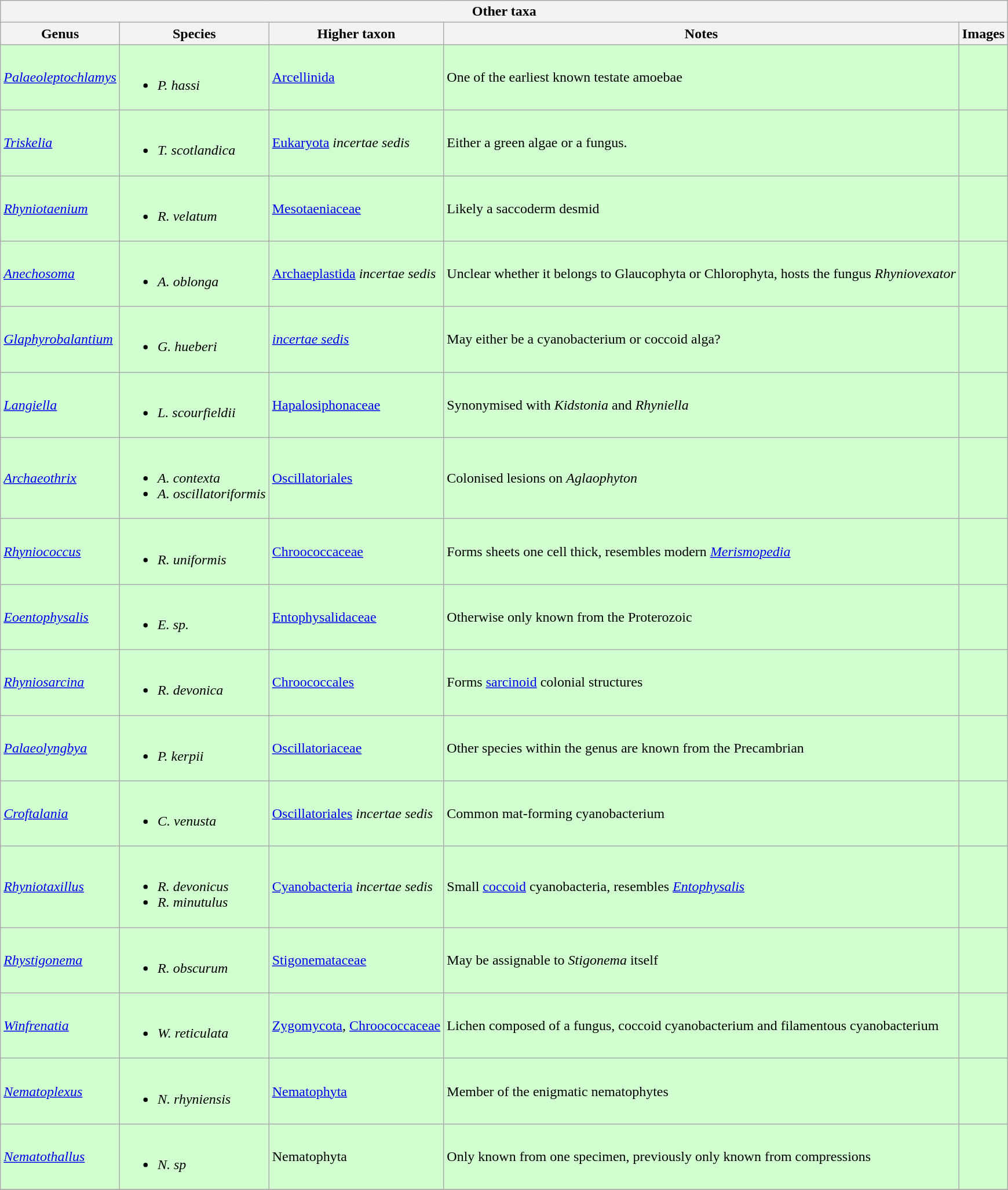<table class="wikitable sortable mw-collapsible">
<tr>
<th colspan="6" align="center">Other taxa</th>
</tr>
<tr>
<th>Genus</th>
<th>Species</th>
<th>Higher taxon</th>
<th>Notes</th>
<th>Images</th>
</tr>
<tr>
<td style="background:#D1FFCF;"><em><a href='#'>Palaeoleptochlamys</a></em></td>
<td style="background:#D1FFCF;"><br><ul><li><em>P. hassi</em></li></ul></td>
<td style="background:#D1FFCF;"><a href='#'>Arcellinida</a></td>
<td style="background:#D1FFCF;">One of the earliest known testate amoebae</td>
<td style="background:#D1FFCF;"></td>
</tr>
<tr>
<td style="background:#D1FFCF;"><em><a href='#'>Triskelia</a></em></td>
<td style="background:#D1FFCF;"><br><ul><li><em>T. scotlandica</em></li></ul></td>
<td style="background:#D1FFCF;"><a href='#'>Eukaryota</a> <em>incertae sedis</em></td>
<td style="background:#D1FFCF;">Either a green algae or a fungus.</td>
<td style="background:#D1FFCF;"></td>
</tr>
<tr>
<td style="background:#D1FFCF;"><em><a href='#'>Rhyniotaenium</a></em></td>
<td style="background:#D1FFCF;"><br><ul><li><em>R. velatum</em></li></ul></td>
<td style="background:#D1FFCF;"><a href='#'>Mesotaeniaceae</a></td>
<td style="background:#D1FFCF;">Likely a saccoderm desmid</td>
<td style="background:#D1FFCF;"></td>
</tr>
<tr>
<td style="background:#D1FFCF;"><em><a href='#'>Anechosoma</a></em></td>
<td style="background:#D1FFCF;"><br><ul><li><em>A. oblonga</em></li></ul></td>
<td style="background:#D1FFCF;"><a href='#'>Archaeplastida</a> <em>incertae sedis</em></td>
<td style="background:#D1FFCF;">Unclear whether it belongs to Glaucophyta or Chlorophyta, hosts the fungus <em>Rhyniovexator</em></td>
<td style="background:#D1FFCF;"></td>
</tr>
<tr>
<td style="background:#D1FFCF;"><em><a href='#'>Glaphyrobalantium</a></em></td>
<td style="background:#D1FFCF;"><br><ul><li><em>G. hueberi</em></li></ul></td>
<td style="background:#D1FFCF;"><em><a href='#'>incertae sedis</a></em></td>
<td style="background:#D1FFCF;">May either be a cyanobacterium or coccoid alga?</td>
<td style="background:#D1FFCF;"></td>
</tr>
<tr>
<td style="background:#D1FFCF;"><em><a href='#'>Langiella</a></em></td>
<td style="background:#D1FFCF;"><br><ul><li><em>L. scourfieldii</em></li></ul></td>
<td style="background:#D1FFCF;"><a href='#'>Hapalosiphonaceae</a></td>
<td style="background:#D1FFCF;">Synonymised with <em>Kidstonia</em> and <em>Rhyniella</em></td>
<td style="background:#D1FFCF;"></td>
</tr>
<tr>
<td style="background:#D1FFCF;"><em><a href='#'>Archaeothrix</a></em></td>
<td style="background:#D1FFCF;"><br><ul><li><em>A. contexta</em></li><li><em>A. oscillatoriformis</em></li></ul></td>
<td style="background:#D1FFCF;"><a href='#'>Oscillatoriales</a></td>
<td style="background:#D1FFCF;">Colonised lesions on <em>Aglaophyton</em></td>
<td style="background:#D1FFCF;"></td>
</tr>
<tr>
<td style="background:#D1FFCF;"><em><a href='#'>Rhyniococcus</a></em></td>
<td style="background:#D1FFCF;"><br><ul><li><em>R. uniformis</em></li></ul></td>
<td style="background:#D1FFCF;"><a href='#'>Chroococcaceae</a></td>
<td style="background:#D1FFCF;">Forms sheets one cell thick, resembles modern <em><a href='#'>Merismopedia</a></em></td>
<td style="background:#D1FFCF;"></td>
</tr>
<tr>
<td style="background:#D1FFCF;"><em><a href='#'>Eoentophysalis</a></em></td>
<td style="background:#D1FFCF;"><br><ul><li><em>E. sp.</em></li></ul></td>
<td style="background:#D1FFCF;"><a href='#'>Entophysalidaceae</a></td>
<td style="background:#D1FFCF;">Otherwise only known from the Proterozoic</td>
<td style="background:#D1FFCF;"></td>
</tr>
<tr>
<td style="background:#D1FFCF;"><em><a href='#'>Rhyniosarcina</a></em></td>
<td style="background:#D1FFCF;"><br><ul><li><em>R. devonica</em></li></ul></td>
<td style="background:#D1FFCF;"><a href='#'>Chroococcales</a></td>
<td style="background:#D1FFCF;">Forms <a href='#'>sarcinoid</a> colonial structures</td>
<td style="background:#D1FFCF;"></td>
</tr>
<tr>
<td style="background:#D1FFCF;"><em><a href='#'>Palaeolyngbya</a></em></td>
<td style="background:#D1FFCF;"><br><ul><li><em>P. kerpii</em></li></ul></td>
<td style="background:#D1FFCF;"><a href='#'>Oscillatoriaceae</a></td>
<td style="background:#D1FFCF;">Other species within the genus are known from the Precambrian</td>
<td style="background:#D1FFCF;"></td>
</tr>
<tr>
<td style="background:#D1FFCF;"><em><a href='#'>Croftalania</a></em></td>
<td style="background:#D1FFCF;"><br><ul><li><em>C. venusta</em></li></ul></td>
<td style="background:#D1FFCF;"><a href='#'>Oscillatoriales</a> <em>incertae sedis</em></td>
<td style="background:#D1FFCF;">Common mat-forming cyanobacterium</td>
<td style="background:#D1FFCF;"></td>
</tr>
<tr>
<td style="background:#D1FFCF;"><em><a href='#'>Rhyniotaxillus</a></em></td>
<td style="background:#D1FFCF;"><br><ul><li><em>R. devonicus</em></li><li><em>R. minutulus</em></li></ul></td>
<td style="background:#D1FFCF;"><a href='#'>Cyanobacteria</a> <em>incertae sedis</em></td>
<td style="background:#D1FFCF;">Small <a href='#'>coccoid</a> cyanobacteria, resembles <em><a href='#'>Entophysalis</a></em></td>
<td style="background:#D1FFCF;"></td>
</tr>
<tr>
<td style="background:#D1FFCF;"><em><a href='#'>Rhystigonema</a></em></td>
<td style="background:#D1FFCF;"><br><ul><li><em>R. obscurum</em></li></ul></td>
<td style="background:#D1FFCF;"><a href='#'>Stigonemataceae</a></td>
<td style="background:#D1FFCF;">May be assignable to <em>Stigonema</em> itself</td>
<td style="background:#D1FFCF;"></td>
</tr>
<tr>
<td style="background:#D1FFCF;"><em><a href='#'>Winfrenatia</a></em></td>
<td style="background:#D1FFCF;"><br><ul><li><em>W. reticulata</em></li></ul></td>
<td style="background:#D1FFCF;"><a href='#'>Zygomycota</a>, <a href='#'>Chroococcaceae</a></td>
<td style="background:#D1FFCF;">Lichen composed of a fungus, coccoid cyanobacterium and filamentous cyanobacterium</td>
<td style="background:#D1FFCF;"></td>
</tr>
<tr>
<td style="background:#D1FFCF;"><em><a href='#'>Nematoplexus</a></em></td>
<td style="background:#D1FFCF;"><br><ul><li><em>N. rhyniensis</em></li></ul></td>
<td style="background:#D1FFCF;"><a href='#'>Nematophyta</a></td>
<td style="background:#D1FFCF;">Member of the enigmatic nematophytes</td>
<td style="background:#D1FFCF;"></td>
</tr>
<tr>
<td style="background:#D1FFCF;"><em><a href='#'>Nematothallus</a></em></td>
<td style="background:#D1FFCF;"><br><ul><li><em>N. sp</em></li></ul></td>
<td style="background:#D1FFCF;">Nematophyta</td>
<td style="background:#D1FFCF;">Only known from one specimen, previously only known from compressions</td>
<td style="background:#D1FFCF;"></td>
</tr>
<tr>
</tr>
</table>
